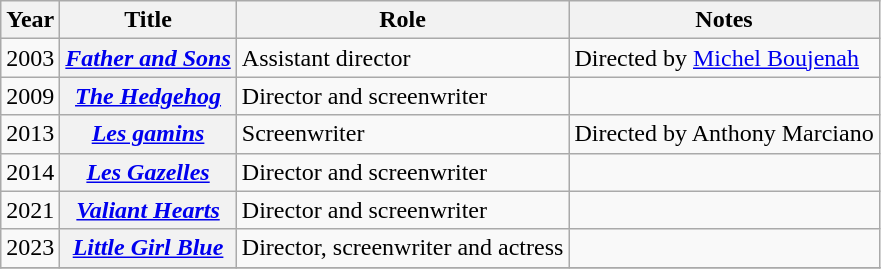<table class="wikitable plainrowheaders sortable">
<tr>
<th>Year</th>
<th>Title</th>
<th>Role</th>
<th>Notes</th>
</tr>
<tr>
<td>2003</td>
<th scope="row"><em><a href='#'>Father and Sons</a></em></th>
<td>Assistant director</td>
<td>Directed by <a href='#'>Michel Boujenah</a></td>
</tr>
<tr>
<td>2009</td>
<th scope="row"><em><a href='#'>The Hedgehog</a></em></th>
<td>Director and screenwriter</td>
</tr>
<tr>
<td>2013</td>
<th scope="row"><em><a href='#'>Les gamins</a></em></th>
<td>Screenwriter</td>
<td>Directed by Anthony Marciano</td>
</tr>
<tr>
<td>2014</td>
<th scope="row"><em><a href='#'>Les Gazelles</a></em></th>
<td>Director and screenwriter</td>
<td></td>
</tr>
<tr>
<td>2021</td>
<th scope="row"><em><a href='#'>Valiant Hearts</a></em></th>
<td>Director and screenwriter</td>
<td></td>
</tr>
<tr>
<td>2023</td>
<th scope="row"><em><a href='#'>Little Girl Blue</a></em></th>
<td>Director, screenwriter and actress</td>
<td></td>
</tr>
<tr>
</tr>
</table>
